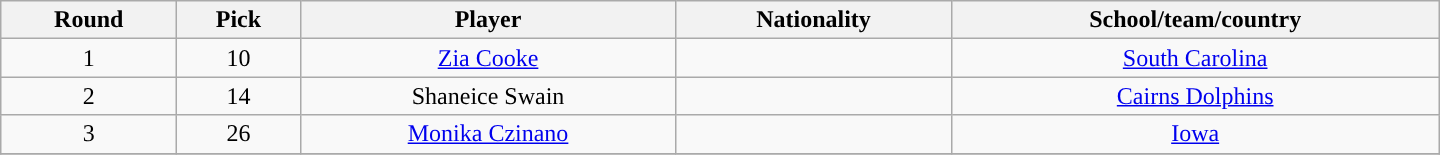<table class="wikitable" style="text-align:center; width:60em">
<tr>
<th>Round</th>
<th>Pick</th>
<th>Player</th>
<th>Nationality</th>
<th>School/team/country</th>
</tr>
<tr>
<td>1</td>
<td>10</td>
<td><a href='#'>Zia Cooke</a></td>
<td></td>
<td><a href='#'>South Carolina</a></td>
</tr>
<tr>
<td>2</td>
<td>14</td>
<td>Shaneice Swain</td>
<td></td>
<td><a href='#'>Cairns Dolphins</a></td>
</tr>
<tr>
<td>3</td>
<td>26</td>
<td><a href='#'>Monika Czinano</a></td>
<td></td>
<td><a href='#'>Iowa</a></td>
</tr>
<tr>
</tr>
</table>
